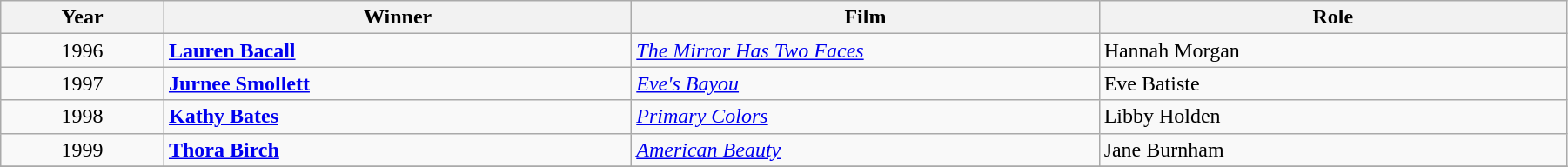<table class="wikitable" width="95%" cellpadding="5">
<tr>
<th width="100"><strong>Year</strong></th>
<th width="300"><strong>Winner</strong></th>
<th width="300"><strong>Film</strong></th>
<th width="300"><strong>Role</strong></th>
</tr>
<tr>
<td style="text-align:center;">1996</td>
<td><strong><a href='#'>Lauren Bacall</a></strong></td>
<td><em><a href='#'>The Mirror Has Two Faces</a></em></td>
<td>Hannah Morgan</td>
</tr>
<tr>
<td style="text-align:center;">1997</td>
<td><strong><a href='#'>Jurnee Smollett</a></strong></td>
<td><em><a href='#'>Eve's Bayou</a></em></td>
<td>Eve Batiste</td>
</tr>
<tr>
<td style="text-align:center;">1998</td>
<td><strong><a href='#'>Kathy Bates</a></strong></td>
<td><em><a href='#'>Primary Colors</a></em></td>
<td>Libby Holden</td>
</tr>
<tr>
<td style="text-align:center;">1999</td>
<td><strong><a href='#'>Thora Birch</a></strong></td>
<td><em><a href='#'>American Beauty</a></em></td>
<td>Jane Burnham</td>
</tr>
<tr>
</tr>
</table>
